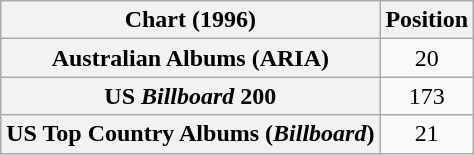<table class="wikitable sortable plainrowheaders" style="text-align:center">
<tr>
<th scope="col">Chart (1996)</th>
<th scope="col">Position</th>
</tr>
<tr>
<th scope="row">Australian Albums (ARIA)</th>
<td>20</td>
</tr>
<tr>
<th scope="row">US <em>Billboard</em> 200</th>
<td>173</td>
</tr>
<tr>
<th scope="row">US Top Country Albums (<em>Billboard</em>)</th>
<td>21</td>
</tr>
</table>
